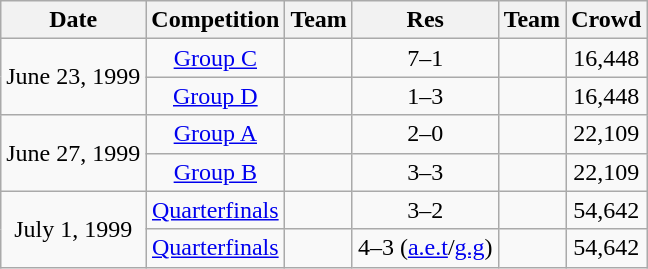<table class="wikitable">
<tr>
<th>Date</th>
<th>Competition</th>
<th>Team</th>
<th>Res</th>
<th>Team</th>
<th>Crowd</th>
</tr>
<tr align=center>
<td rowspan="2">June 23, 1999</td>
<td><a href='#'>Group C</a></td>
<td></td>
<td>7–1</td>
<td></td>
<td>16,448</td>
</tr>
<tr align=center>
<td><a href='#'>Group D</a></td>
<td></td>
<td>1–3</td>
<td></td>
<td>16,448</td>
</tr>
<tr align=center>
<td rowspan="2">June 27, 1999</td>
<td><a href='#'>Group A</a></td>
<td></td>
<td>2–0</td>
<td></td>
<td>22,109</td>
</tr>
<tr align=center>
<td><a href='#'>Group B</a></td>
<td></td>
<td>3–3</td>
<td></td>
<td>22,109</td>
</tr>
<tr align=center>
<td rowspan="2">July 1, 1999</td>
<td><a href='#'>Quarterfinals</a></td>
<td></td>
<td>3–2</td>
<td></td>
<td>54,642</td>
</tr>
<tr align=center>
<td><a href='#'>Quarterfinals</a></td>
<td></td>
<td>4–3 (<a href='#'>a.e.t</a>/<a href='#'>g.g</a>)</td>
<td></td>
<td>54,642</td>
</tr>
</table>
